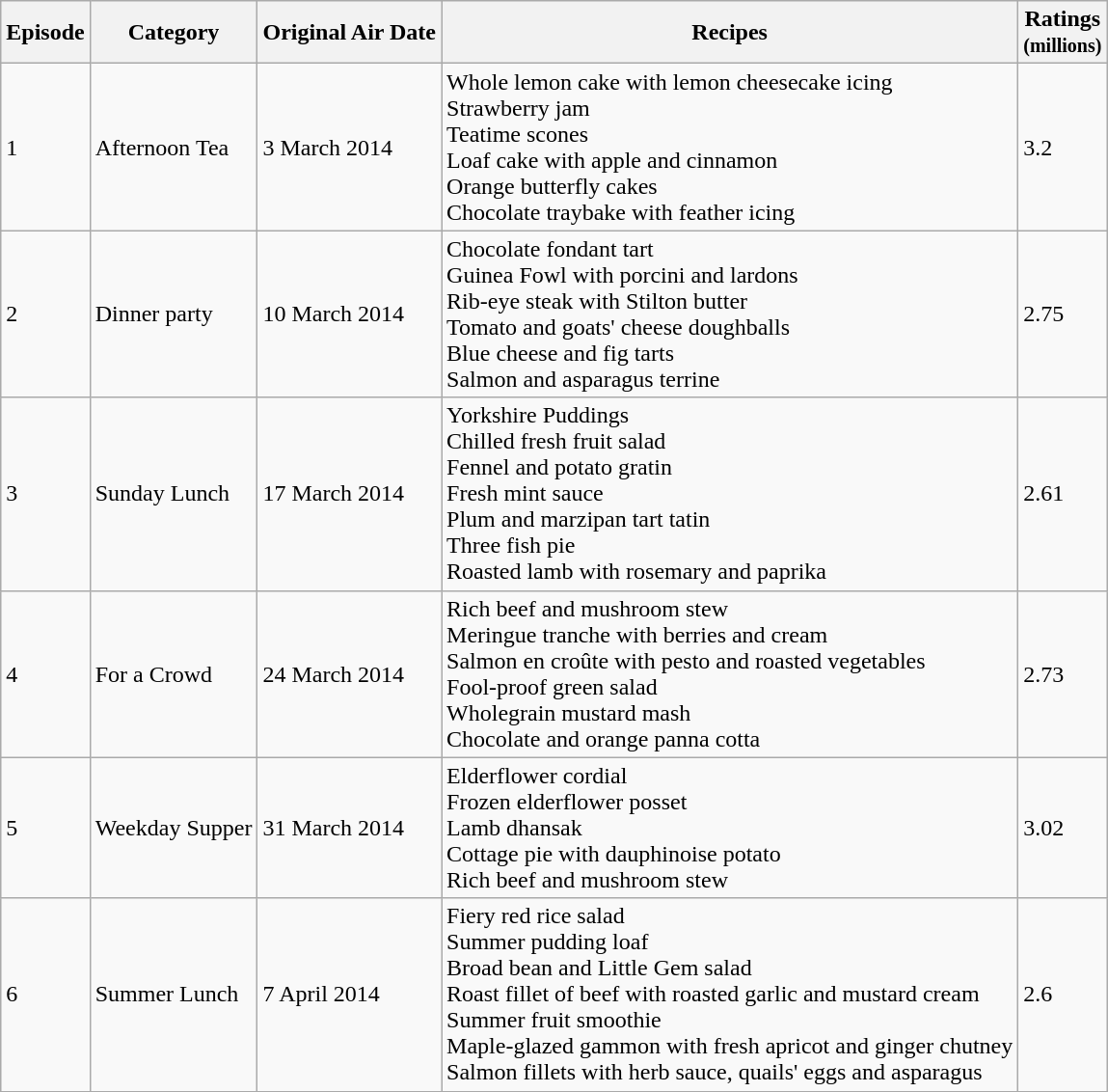<table class="wikitable">
<tr>
<th>Episode</th>
<th>Category</th>
<th>Original Air Date</th>
<th>Recipes</th>
<th>Ratings<br><small>(millions)</small></th>
</tr>
<tr>
<td>1</td>
<td>Afternoon Tea</td>
<td>3 March 2014</td>
<td>Whole lemon cake with lemon cheesecake icing<br>Strawberry jam<br>Teatime scones<br>Loaf cake with apple and cinnamon<br>Orange butterfly cakes<br>Chocolate traybake with feather icing</td>
<td>3.2</td>
</tr>
<tr>
<td>2</td>
<td>Dinner party</td>
<td>10 March 2014</td>
<td>Chocolate fondant tart<br>Guinea Fowl with porcini and lardons<br>Rib-eye steak with Stilton butter<br>Tomato and goats' cheese doughballs<br>Blue cheese and fig tarts<br>Salmon and asparagus terrine</td>
<td>2.75</td>
</tr>
<tr>
<td>3</td>
<td>Sunday Lunch</td>
<td>17 March 2014</td>
<td>Yorkshire Puddings<br>Chilled fresh fruit salad<br>Fennel and potato gratin<br>Fresh mint sauce<br>Plum and marzipan tart tatin<br>Three fish pie<br>Roasted lamb with rosemary and paprika</td>
<td>2.61</td>
</tr>
<tr>
<td>4</td>
<td>For a Crowd</td>
<td>24 March 2014</td>
<td>Rich beef and mushroom stew<br>Meringue tranche with berries and cream<br>Salmon en croûte with pesto and roasted vegetables<br>Fool-proof green salad<br>Wholegrain mustard mash<br>Chocolate and orange panna cotta</td>
<td>2.73</td>
</tr>
<tr>
<td>5</td>
<td>Weekday Supper</td>
<td>31 March 2014</td>
<td>Elderflower cordial<br>Frozen elderflower posset<br>Lamb dhansak<br>Cottage pie with dauphinoise potato<br>Rich beef and mushroom stew</td>
<td>3.02</td>
</tr>
<tr>
<td>6</td>
<td>Summer Lunch</td>
<td>7 April 2014</td>
<td>Fiery red rice salad<br>Summer pudding loaf<br>Broad bean and Little Gem salad<br>Roast fillet of beef with roasted garlic and mustard cream<br>Summer fruit smoothie<br>Maple-glazed gammon with fresh apricot and ginger chutney<br>Salmon fillets with herb sauce, quails' eggs and asparagus</td>
<td>2.6</td>
</tr>
<tr>
</tr>
</table>
